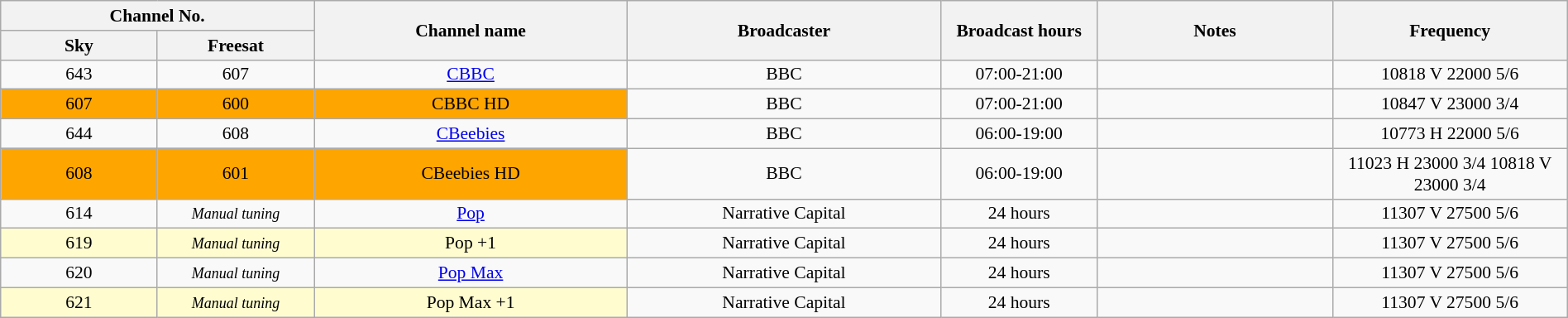<table class="wikitable sortable"  style="font-size:90%; text-align:center; width:100%;">
<tr>
<th colspan=2>Channel No.</th>
<th width="20%" rowspan=2>Channel name</th>
<th width="20%" rowspan=2>Broadcaster</th>
<th width="10%" rowspan=2>Broadcast hours</th>
<th width="15%" rowspan=2>Notes</th>
<th width="15%" rowspan=2>Frequency</th>
</tr>
<tr>
<th width="10%">Sky</th>
<th width="10%">Freesat</th>
</tr>
<tr>
<td>643</td>
<td>607</td>
<td><a href='#'>CBBC</a></td>
<td>BBC</td>
<td>07:00-21:00</td>
<td></td>
<td>10818 V 22000 5/6</td>
</tr>
<tr>
<td style="background-color:orange;">607</td>
<td style="background-color:orange;">600</td>
<td style="background-color:orange;">CBBC HD</td>
<td>BBC</td>
<td>07:00-21:00</td>
<td></td>
<td>10847 V 23000 3/4</td>
</tr>
<tr>
<td>644</td>
<td>608</td>
<td><a href='#'>CBeebies</a></td>
<td>BBC</td>
<td>06:00-19:00</td>
<td></td>
<td>10773 H 22000 5/6</td>
</tr>
<tr>
<td style="background-color:orange;">608</td>
<td style="background-color:orange;">601</td>
<td style="background-color:orange;">CBeebies HD</td>
<td>BBC</td>
<td>06:00-19:00</td>
<td></td>
<td>11023 H 23000 3/4    10818 V 23000 3/4</td>
</tr>
<tr>
<td>614</td>
<td><small><em>Manual tuning</em></small></td>
<td><a href='#'>Pop</a></td>
<td>Narrative Capital</td>
<td>24 hours</td>
<td></td>
<td>11307 V 27500 5/6</td>
</tr>
<tr>
<td style="background-color:#FFFDD0;">619</td>
<td style="background-color:#FFFDD0;"><small><em>Manual tuning</em></small></td>
<td style="background-color:#FFFDD0;">Pop +1</td>
<td>Narrative Capital</td>
<td>24 hours</td>
<td></td>
<td>11307 V 27500 5/6</td>
</tr>
<tr>
<td>620</td>
<td><small><em>Manual tuning</em></small></td>
<td><a href='#'>Pop Max</a></td>
<td>Narrative Capital</td>
<td>24 hours</td>
<td></td>
<td>11307 V 27500 5/6</td>
</tr>
<tr>
<td style="background-color:#FFFDD0;">621</td>
<td style="background-color:#FFFDD0;"><small><em>Manual tuning</em></small></td>
<td style="background-color:#FFFDD0;">Pop Max +1</td>
<td>Narrative Capital</td>
<td>24 hours</td>
<td></td>
<td>11307 V 27500 5/6</td>
</tr>
</table>
